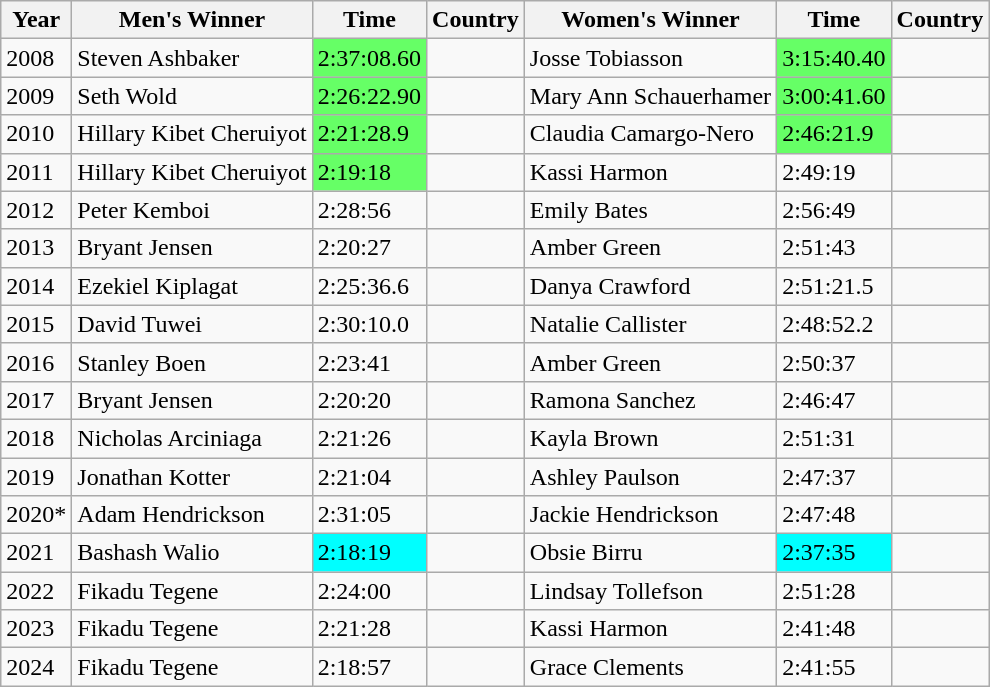<table class="wikitable">
<tr>
<th>Year</th>
<th>Men's Winner</th>
<th>Time</th>
<th>Country</th>
<th>Women's Winner</th>
<th>Time</th>
<th>Country</th>
</tr>
<tr>
<td>2008 </td>
<td>Steven Ashbaker</td>
<td style="background-color:#66ff66">2:37:08.60</td>
<td></td>
<td>Josse Tobiasson</td>
<td style="background-color:#66ff66">3:15:40.40</td>
<td></td>
</tr>
<tr>
<td>2009 </td>
<td>Seth Wold</td>
<td style="background-color:#66ff66">2:26:22.90</td>
<td></td>
<td>Mary Ann Schauerhamer</td>
<td style="background-color:#66ff66">3:00:41.60</td>
<td></td>
</tr>
<tr>
<td>2010 </td>
<td>Hillary Kibet Cheruiyot</td>
<td style="background-color:#66ff66">2:21:28.9</td>
<td></td>
<td>Claudia Camargo-Nero</td>
<td style="background-color:#66ff66">2:46:21.9</td>
<td></td>
</tr>
<tr>
<td>2011 </td>
<td>Hillary Kibet Cheruiyot</td>
<td style="background-color:#66ff66">2:19:18</td>
<td></td>
<td>Kassi Harmon</td>
<td>2:49:19</td>
<td></td>
</tr>
<tr>
<td>2012 </td>
<td>Peter Kemboi</td>
<td>2:28:56</td>
<td></td>
<td>Emily Bates</td>
<td>2:56:49</td>
<td></td>
</tr>
<tr>
<td>2013 </td>
<td>Bryant Jensen</td>
<td>2:20:27</td>
<td></td>
<td>Amber Green</td>
<td>2:51:43</td>
<td></td>
</tr>
<tr>
<td>2014 </td>
<td>Ezekiel Kiplagat</td>
<td>2:25:36.6</td>
<td></td>
<td>Danya Crawford</td>
<td>2:51:21.5</td>
<td></td>
</tr>
<tr>
<td>2015 </td>
<td>David Tuwei</td>
<td>2:30:10.0</td>
<td></td>
<td>Natalie Callister</td>
<td>2:48:52.2</td>
<td></td>
</tr>
<tr>
<td>2016 </td>
<td>Stanley Boen</td>
<td>2:23:41</td>
<td></td>
<td>Amber Green</td>
<td>2:50:37</td>
<td></td>
</tr>
<tr>
<td>2017 </td>
<td>Bryant Jensen</td>
<td>2:20:20</td>
<td></td>
<td>Ramona Sanchez</td>
<td>2:46:47</td>
<td></td>
</tr>
<tr>
<td>2018 </td>
<td>Nicholas Arciniaga</td>
<td>2:21:26</td>
<td></td>
<td>Kayla Brown</td>
<td>2:51:31</td>
<td></td>
</tr>
<tr>
<td>2019</td>
<td>Jonathan Kotter</td>
<td>2:21:04</td>
<td></td>
<td>Ashley Paulson</td>
<td>2:47:37</td>
<td></td>
</tr>
<tr>
<td>2020*</td>
<td>Adam Hendrickson</td>
<td>2:31:05</td>
<td></td>
<td>Jackie Hendrickson</td>
<td>2:47:48</td>
<td></td>
</tr>
<tr>
<td>2021</td>
<td>Bashash Walio</td>
<td style="background-color:#00ffff">2:18:19</td>
<td></td>
<td>Obsie Birru</td>
<td style="background-color:#00ffff">2:37:35</td>
<td></td>
</tr>
<tr>
<td>2022</td>
<td>Fikadu Tegene</td>
<td>2:24:00</td>
<td></td>
<td>Lindsay Tollefson</td>
<td>2:51:28</td>
<td></td>
</tr>
<tr>
<td>2023</td>
<td>Fikadu Tegene</td>
<td>2:21:28</td>
<td></td>
<td>Kassi Harmon</td>
<td>2:41:48</td>
<td></td>
</tr>
<tr>
<td>2024</td>
<td>Fikadu Tegene</td>
<td>2:18:57</td>
<td></td>
<td>Grace Clements</td>
<td>2:41:55</td>
<td></td>
</tr>
</table>
